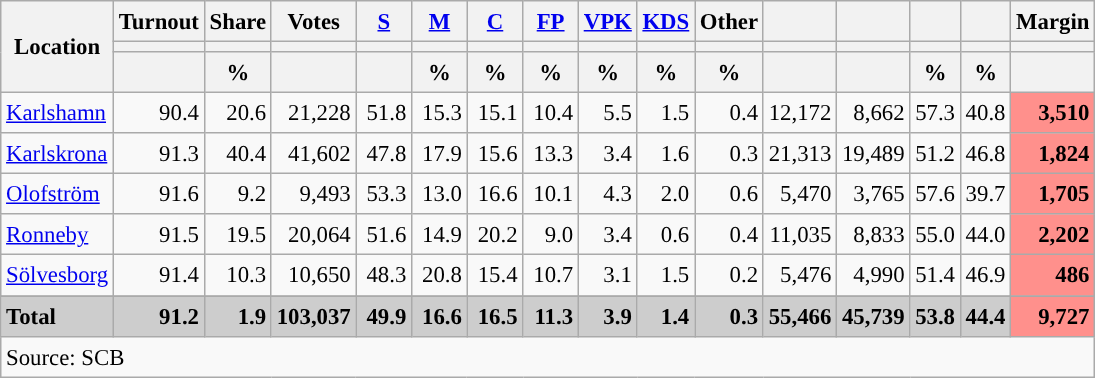<table class="wikitable sortable" style="text-align:right; font-size:95%; line-height:20px;">
<tr>
<th rowspan="3">Location</th>
<th>Turnout</th>
<th>Share</th>
<th>Votes</th>
<th width="30px" class="unsortable"><a href='#'>S</a></th>
<th width="30px" class="unsortable"><a href='#'>M</a></th>
<th width="30px" class="unsortable"><a href='#'>C</a></th>
<th width="30px" class="unsortable"><a href='#'>FP</a></th>
<th width="30px" class="unsortable"><a href='#'>VPK</a></th>
<th width="30px" class="unsortable"><a href='#'>KDS</a></th>
<th width="30px" class="unsortable">Other</th>
<th></th>
<th></th>
<th></th>
<th></th>
<th>Margin</th>
</tr>
<tr>
<th></th>
<th></th>
<th></th>
<th style="background:"></th>
<th style="background:"></th>
<th style="background:"></th>
<th style="background:"></th>
<th style="background:"></th>
<th style="background:"></th>
<th style="background:"></th>
<th style="background:"></th>
<th style="background:"></th>
<th style="background:"></th>
<th style="background:"></th>
<th></th>
</tr>
<tr>
<th></th>
<th data-sort-type="number">%</th>
<th data-sort-type="number"></th>
<th></th>
<th data-sort-type="number">%</th>
<th data-sort-type="number">%</th>
<th data-sort-type="number">%</th>
<th data-sort-type="number">%</th>
<th data-sort-type="number">%</th>
<th data-sort-type="number">%</th>
<th data-sort-type="number"></th>
<th data-sort-type="number"></th>
<th data-sort-type="number">%</th>
<th data-sort-type="number">%</th>
<th data-sort-type="number"></th>
</tr>
<tr>
<td align=left><a href='#'>Karlshamn</a></td>
<td>90.4</td>
<td>20.6</td>
<td>21,228</td>
<td>51.8</td>
<td>15.3</td>
<td>15.1</td>
<td>10.4</td>
<td>5.5</td>
<td>1.5</td>
<td>0.4</td>
<td>12,172</td>
<td>8,662</td>
<td>57.3</td>
<td>40.8</td>
<td bgcolor=#ff908c><strong>3,510</strong></td>
</tr>
<tr>
<td align=left><a href='#'>Karlskrona</a></td>
<td>91.3</td>
<td>40.4</td>
<td>41,602</td>
<td>47.8</td>
<td>17.9</td>
<td>15.6</td>
<td>13.3</td>
<td>3.4</td>
<td>1.6</td>
<td>0.3</td>
<td>21,313</td>
<td>19,489</td>
<td>51.2</td>
<td>46.8</td>
<td bgcolor=#ff908c><strong>1,824</strong></td>
</tr>
<tr>
<td align=left><a href='#'>Olofström</a></td>
<td>91.6</td>
<td>9.2</td>
<td>9,493</td>
<td>53.3</td>
<td>13.0</td>
<td>16.6</td>
<td>10.1</td>
<td>4.3</td>
<td>2.0</td>
<td>0.6</td>
<td>5,470</td>
<td>3,765</td>
<td>57.6</td>
<td>39.7</td>
<td bgcolor=#ff908c><strong>1,705</strong></td>
</tr>
<tr>
<td align=left><a href='#'>Ronneby</a></td>
<td>91.5</td>
<td>19.5</td>
<td>20,064</td>
<td>51.6</td>
<td>14.9</td>
<td>20.2</td>
<td>9.0</td>
<td>3.4</td>
<td>0.6</td>
<td>0.4</td>
<td>11,035</td>
<td>8,833</td>
<td>55.0</td>
<td>44.0</td>
<td bgcolor=#ff908c><strong>2,202</strong></td>
</tr>
<tr>
<td align=left><a href='#'>Sölvesborg</a></td>
<td>91.4</td>
<td>10.3</td>
<td>10,650</td>
<td>48.3</td>
<td>20.8</td>
<td>15.4</td>
<td>10.7</td>
<td>3.1</td>
<td>1.5</td>
<td>0.2</td>
<td>5,476</td>
<td>4,990</td>
<td>51.4</td>
<td>46.9</td>
<td bgcolor=#ff908c><strong>486</strong></td>
</tr>
<tr>
</tr>
<tr style="background:#CDCDCD;">
<td align=left><strong>Total</strong></td>
<td><strong>91.2</strong></td>
<td><strong>1.9</strong></td>
<td><strong>103,037</strong></td>
<td><strong>49.9</strong></td>
<td><strong>16.6</strong></td>
<td><strong>16.5</strong></td>
<td><strong>11.3</strong></td>
<td><strong>3.9</strong></td>
<td><strong>1.4</strong></td>
<td><strong>0.3</strong></td>
<td><strong>55,466</strong></td>
<td><strong>45,739</strong></td>
<td><strong>53.8</strong></td>
<td><strong>44.4</strong></td>
<td bgcolor=#ff908c><strong>9,727</strong></td>
</tr>
<tr>
<td align=left colspan=16>Source: SCB </td>
</tr>
</table>
